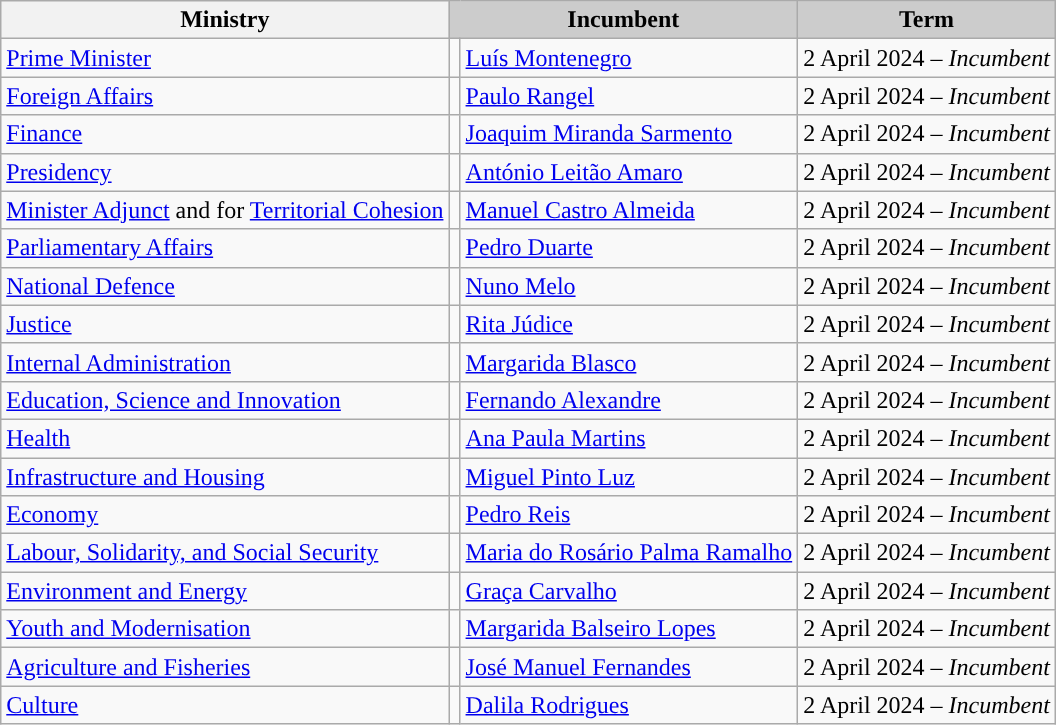<table class="wikitable">
<tr>
<th>Ministry</th>
<th colspan="2" style="background:#ccc;">Incumbent</th>
<th style="background:#ccc;">Term</th>
</tr>
<tr>
<td><a href='#'>Prime Minister</a></td>
<td style="background:"></td>
<td><a href='#'>Luís Montenegro</a></td>
<td>2 April 2024 –  <em>Incumbent</em></td>
</tr>
<tr>
<td><a href='#'>Foreign Affairs</a></td>
<td style="background:"></td>
<td><a href='#'>Paulo Rangel</a></td>
<td>2 April 2024 –  <em>Incumbent</em></td>
</tr>
<tr>
<td rowspan="1"><a href='#'>Finance</a></td>
<td style="background:"></td>
<td><a href='#'>Joaquim Miranda Sarmento</a></td>
<td>2 April 2024 –  <em>Incumbent</em></td>
</tr>
<tr>
<td rowspan="1"><a href='#'>Presidency</a></td>
<td style="background:"></td>
<td><a href='#'>António Leitão Amaro</a></td>
<td>2 April 2024 –  <em>Incumbent</em></td>
</tr>
<tr>
<td><a href='#'>Minister Adjunct</a> and for <a href='#'>Territorial Cohesion</a></td>
<td style="background:"></td>
<td><a href='#'>Manuel Castro Almeida</a></td>
<td>2 April 2024 –  <em>Incumbent</em></td>
</tr>
<tr>
<td><a href='#'>Parliamentary Affairs</a></td>
<td style="background:"></td>
<td><a href='#'>Pedro Duarte</a></td>
<td>2 April 2024 –  <em>Incumbent</em></td>
</tr>
<tr>
<td><a href='#'>National Defence</a></td>
<td style="background:"></td>
<td><a href='#'>Nuno Melo</a></td>
<td>2 April 2024 –  <em>Incumbent</em></td>
</tr>
<tr>
<td><a href='#'>Justice</a></td>
<td style="background:"></td>
<td><a href='#'>Rita Júdice</a></td>
<td>2 April 2024 –  <em>Incumbent</em></td>
</tr>
<tr>
<td><a href='#'>Internal Administration</a></td>
<td style="background:"></td>
<td><a href='#'>Margarida Blasco</a></td>
<td>2 April 2024 –  <em>Incumbent</em></td>
</tr>
<tr>
<td><a href='#'>Education, Science and Innovation</a></td>
<td style="background:"></td>
<td><a href='#'>Fernando Alexandre</a></td>
<td>2 April 2024 –  <em>Incumbent</em></td>
</tr>
<tr>
<td><a href='#'>Health</a></td>
<td style="background:"></td>
<td><a href='#'>Ana Paula Martins</a></td>
<td>2 April 2024 –  <em>Incumbent</em></td>
</tr>
<tr>
<td><a href='#'>Infrastructure and Housing</a></td>
<td style="background:"></td>
<td><a href='#'>Miguel Pinto Luz</a></td>
<td>2 April 2024 –  <em>Incumbent</em></td>
</tr>
<tr>
<td><a href='#'>Economy</a></td>
<td style="background:"></td>
<td><a href='#'>Pedro Reis</a></td>
<td>2 April 2024 –  <em>Incumbent</em></td>
</tr>
<tr>
<td><a href='#'>Labour, Solidarity, and Social Security</a></td>
<td style="background:"></td>
<td><a href='#'>Maria do Rosário Palma Ramalho</a></td>
<td>2 April 2024 –  <em>Incumbent</em></td>
</tr>
<tr>
<td><a href='#'>Environment and Energy</a></td>
<td style="background:"></td>
<td><a href='#'>Graça Carvalho</a></td>
<td>2 April 2024 –  <em>Incumbent</em></td>
</tr>
<tr>
<td><a href='#'>Youth and Modernisation</a></td>
<td style="background:"></td>
<td><a href='#'>Margarida Balseiro Lopes</a></td>
<td>2 April 2024 –  <em>Incumbent</em></td>
</tr>
<tr>
<td><a href='#'>Agriculture and Fisheries</a></td>
<td style="background:"></td>
<td><a href='#'>José Manuel Fernandes</a></td>
<td>2 April 2024 –  <em>Incumbent</em></td>
</tr>
<tr>
<td><a href='#'>Culture</a></td>
<td style="background:"></td>
<td><a href='#'>Dalila Rodrigues</a></td>
<td>2 April 2024 –  <em>Incumbent</em></td>
</tr>
</table>
